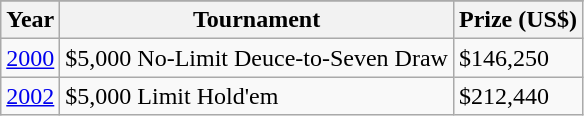<table class="wikitable">
<tr>
</tr>
<tr>
<th>Year</th>
<th>Tournament</th>
<th>Prize (US$)</th>
</tr>
<tr>
<td><a href='#'>2000</a></td>
<td>$5,000 No-Limit Deuce-to-Seven Draw</td>
<td>$146,250</td>
</tr>
<tr>
<td><a href='#'>2002</a></td>
<td>$5,000 Limit Hold'em</td>
<td>$212,440</td>
</tr>
</table>
